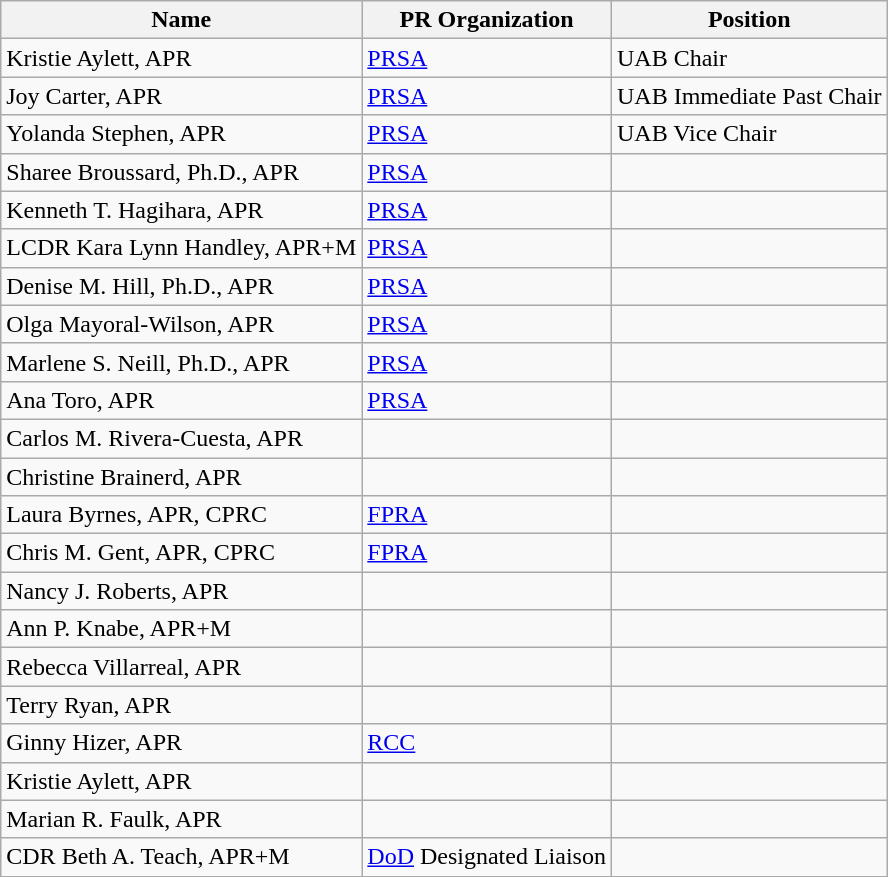<table class="wikitable">
<tr>
<th>Name</th>
<th>PR Organization</th>
<th>Position</th>
</tr>
<tr>
<td>Kristie Aylett, APR</td>
<td><a href='#'>PRSA</a></td>
<td>UAB Chair</td>
</tr>
<tr>
<td>Joy Carter, APR</td>
<td><a href='#'>PRSA</a></td>
<td>UAB Immediate Past Chair</td>
</tr>
<tr>
<td>Yolanda Stephen, APR</td>
<td><a href='#'>PRSA</a></td>
<td>UAB Vice Chair</td>
</tr>
<tr>
<td>Sharee Broussard, Ph.D., APR</td>
<td><a href='#'>PRSA</a></td>
<td></td>
</tr>
<tr>
<td>Kenneth T. Hagihara, APR</td>
<td><a href='#'>PRSA</a></td>
<td></td>
</tr>
<tr>
<td>LCDR Kara Lynn Handley, APR+M</td>
<td><a href='#'>PRSA</a></td>
<td></td>
</tr>
<tr>
<td>Denise M. Hill, Ph.D., APR</td>
<td><a href='#'>PRSA</a></td>
<td></td>
</tr>
<tr>
<td>Olga Mayoral-Wilson, APR</td>
<td><a href='#'>PRSA</a></td>
<td></td>
</tr>
<tr>
<td>Marlene S. Neill, Ph.D., APR</td>
<td><a href='#'>PRSA</a></td>
<td></td>
</tr>
<tr>
<td>Ana Toro, APR</td>
<td><a href='#'>PRSA</a></td>
<td></td>
</tr>
<tr>
<td>Carlos M. Rivera-Cuesta, APR</td>
<td></td>
<td></td>
</tr>
<tr>
<td>Christine Brainerd, APR</td>
<td></td>
<td></td>
</tr>
<tr>
<td>Laura Byrnes, APR, CPRC</td>
<td><a href='#'>FPRA</a></td>
<td></td>
</tr>
<tr>
<td>Chris M. Gent, APR, CPRC</td>
<td><a href='#'>FPRA</a></td>
<td></td>
</tr>
<tr>
<td>Nancy J. Roberts, APR</td>
<td></td>
<td></td>
</tr>
<tr>
<td>Ann P. Knabe, APR+M</td>
<td></td>
<td></td>
</tr>
<tr>
<td>Rebecca Villarreal, APR</td>
<td></td>
<td></td>
</tr>
<tr>
<td>Terry Ryan, APR</td>
<td></td>
<td></td>
</tr>
<tr>
<td>Ginny Hizer, APR</td>
<td><a href='#'>RCC</a></td>
<td></td>
</tr>
<tr>
<td>Kristie Aylett, APR</td>
<td></td>
<td></td>
</tr>
<tr>
<td>Marian R. Faulk, APR</td>
<td></td>
<td></td>
</tr>
<tr>
<td>CDR Beth A. Teach, APR+M</td>
<td><a href='#'>DoD</a> Designated Liaison</td>
<td></td>
</tr>
</table>
